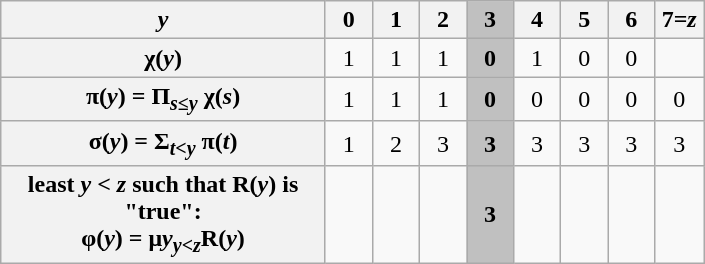<table class="wikitable" style="text-align: center; vertical-align: bottom;">
<tr>
<th width="209"><em>y</em></th>
<th width="24">0</th>
<th width="24">1</th>
<th width="24">2</th>
<th style="background-color:#C0C0C0;" width="24"><strong>3</strong></th>
<th width="24">4</th>
<th width="24">5</th>
<th width="24">6</th>
<th width="25.2">7=<em>z</em></th>
</tr>
<tr>
<th>χ(<em>y</em>)</th>
<td>1</td>
<td>1</td>
<td>1</td>
<td style="background-color:#C0C0C0;font-weight:bold">0</td>
<td>1</td>
<td>0</td>
<td>0</td>
<td></td>
</tr>
<tr>
<th>π(<em>y</em>) = Π<sub><em>s</em>≤<em>y</em></sub> χ(<em>s</em>)</th>
<td>1</td>
<td>1</td>
<td>1</td>
<td style="background-color:#C0C0C0;font-weight:bold">0</td>
<td>0</td>
<td>0</td>
<td>0</td>
<td>0</td>
</tr>
<tr>
<th>σ(<em>y</em>) = Σ<sub><em>t</em><<em>y</em></sub> π(<em>t</em>)</th>
<td>1</td>
<td>2</td>
<td>3</td>
<td style="background-color:#C0C0C0;"><strong>3</strong></td>
<td>3</td>
<td>3</td>
<td>3</td>
<td>3</td>
</tr>
<tr>
<th>least <em>y</em> < <em>z</em> such that R(<em>y</em>) is "true":<br>φ(<em>y</em>) = μ<em>y</em><sub><em>y</em><<em>z</em></sub>R(<em>y</em>)</th>
<td></td>
<td></td>
<td></td>
<td style="background-color:#C0C0C0;font-weight:bold">3</td>
<td></td>
<td></td>
<td></td>
<td></td>
</tr>
</table>
